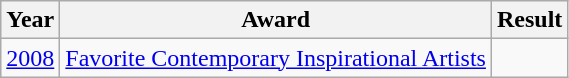<table class="wikitable">
<tr>
<th>Year</th>
<th>Award</th>
<th>Result</th>
</tr>
<tr>
<td><a href='#'>2008</a></td>
<td><a href='#'>Favorite Contemporary Inspirational Artists</a></td>
<td></td>
</tr>
</table>
